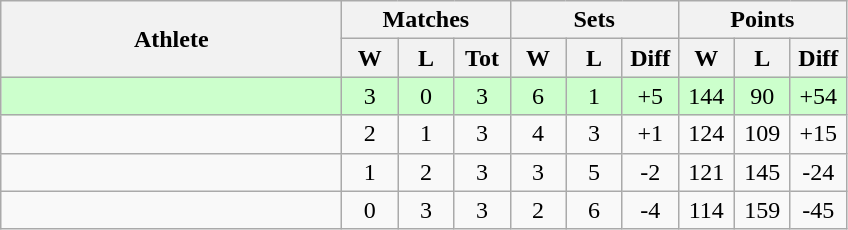<table class=wikitable style="text-align:center">
<tr>
<th rowspan=2 width=220>Athlete</th>
<th colspan=3 width=90>Matches</th>
<th colspan=3 width=90>Sets</th>
<th colspan=3 width=90>Points</th>
</tr>
<tr>
<th width=30>W</th>
<th width=30>L</th>
<th width=30>Tot</th>
<th width=30>W</th>
<th width=30>L</th>
<th width=30>Diff</th>
<th width=30>W</th>
<th width=30>L</th>
<th width=30>Diff</th>
</tr>
<tr bgcolor=ccffcc>
<td style="text-align:left"></td>
<td>3</td>
<td>0</td>
<td>3</td>
<td>6</td>
<td>1</td>
<td>+5</td>
<td>144</td>
<td>90</td>
<td>+54</td>
</tr>
<tr>
<td style="text-align:left"></td>
<td>2</td>
<td>1</td>
<td>3</td>
<td>4</td>
<td>3</td>
<td>+1</td>
<td>124</td>
<td>109</td>
<td>+15</td>
</tr>
<tr>
<td style="text-align:left"></td>
<td>1</td>
<td>2</td>
<td>3</td>
<td>3</td>
<td>5</td>
<td>-2</td>
<td>121</td>
<td>145</td>
<td>-24</td>
</tr>
<tr>
<td style="text-align:left"></td>
<td>0</td>
<td>3</td>
<td>3</td>
<td>2</td>
<td>6</td>
<td>-4</td>
<td>114</td>
<td>159</td>
<td>-45</td>
</tr>
</table>
